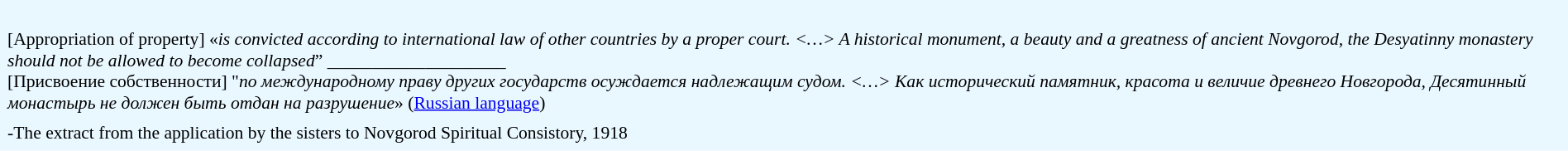<table class="toccolours" style="font-size: 90%; background:#E9F7FF; color:black;" cellspacing="5">
<tr>
<td style="text-align: left;"><br>[Appropriation of property] «<em>is convicted according to international law of other countries by a proper court. <…> A historical monument, a beauty and a greatness of ancient Novgorod, the Desyatinny monastery should not be allowed to become collapsed</em>” 
____________________<br>[Присвоение собственности] "<em>по международному праву других государств осуждается надлежащим судом. <…> Как исторический памятник, красота и величие древнего Новгорода,  Десятинный монастырь не должен быть отдан на разрушение</em>» (<a href='#'>Russian language</a>)
</td>
</tr>
<tr>
<td style="text-align: left;">-The extract from the application by the sisters to Novgorod Spiritual Consistory, 1918</td>
</tr>
</table>
